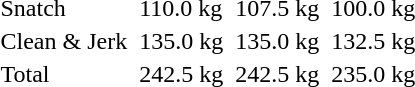<table>
<tr>
<td>Snatch</td>
<td></td>
<td>110.0 kg</td>
<td></td>
<td>107.5 kg</td>
<td></td>
<td>100.0 kg</td>
</tr>
<tr>
<td>Clean & Jerk</td>
<td></td>
<td>135.0 kg</td>
<td></td>
<td>135.0 kg</td>
<td></td>
<td>132.5 kg</td>
</tr>
<tr>
<td>Total</td>
<td></td>
<td>242.5 kg</td>
<td></td>
<td>242.5 kg</td>
<td></td>
<td>235.0 kg</td>
</tr>
</table>
